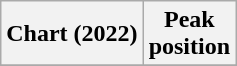<table class="wikitable plainrowheaders" style="text-align:center">
<tr>
<th scope="col">Chart (2022)</th>
<th scope="col">Peak<br>position</th>
</tr>
<tr>
</tr>
</table>
